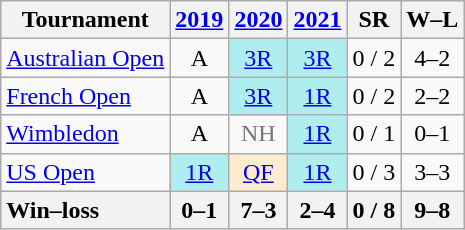<table class=wikitable style=text-align:center>
<tr>
<th>Tournament</th>
<th><a href='#'>2019</a></th>
<th><a href='#'>2020</a></th>
<th><a href='#'>2021</a></th>
<th>SR</th>
<th>W–L</th>
</tr>
<tr>
<td align=left><a href='#'>Australian Open</a></td>
<td>A</td>
<td style=background:#afeeee><a href='#'>3R</a></td>
<td style=background:#afeeee><a href='#'>3R</a></td>
<td>0 / 2</td>
<td>4–2</td>
</tr>
<tr>
<td align=left><a href='#'>French Open</a></td>
<td>A</td>
<td style=background:#afeeee><a href='#'>3R</a></td>
<td style=background:#afeeee><a href='#'>1R</a></td>
<td>0 / 2</td>
<td>2–2</td>
</tr>
<tr>
<td align=left><a href='#'>Wimbledon</a></td>
<td>A</td>
<td style=color:#767676>NH</td>
<td style=background:#afeeee><a href='#'>1R</a></td>
<td>0 / 1</td>
<td>0–1</td>
</tr>
<tr>
<td align=left><a href='#'>US Open</a></td>
<td style=background:#afeeee><a href='#'>1R</a></td>
<td style=background:#ffebcd><a href='#'>QF</a></td>
<td style=background:#afeeee><a href='#'>1R</a></td>
<td>0 / 3</td>
<td>3–3</td>
</tr>
<tr>
<th style=text-align:left>Win–loss</th>
<th>0–1</th>
<th>7–3</th>
<th>2–4</th>
<th>0 / 8</th>
<th>9–8</th>
</tr>
</table>
